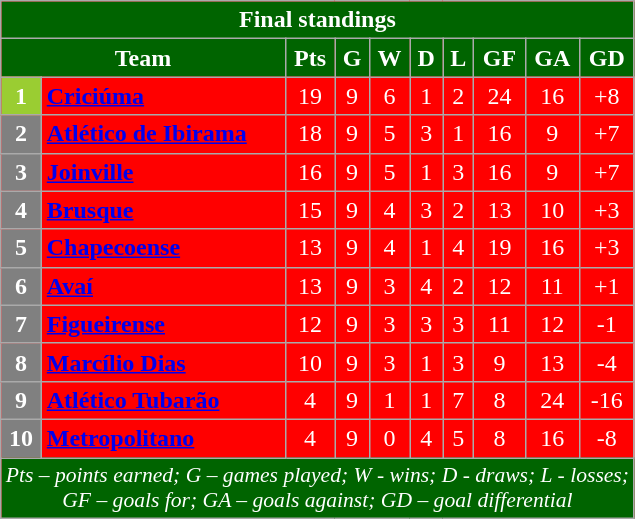<table class="wikitable" style="text-align:center; color:#ffffff; background:#ff0000">
<tr>
<th style="background:#006400" colspan="10">Final standings</th>
</tr>
<tr>
<th style="background:#006400" colspan="2">Team</th>
<th style="background:#006400">Pts</th>
<th style="background:#006400">G</th>
<th style="background:#006400">W</th>
<th style="background:#006400">D</th>
<th style="background:#006400">L</th>
<th style="background:#006400">GF</th>
<th style="background:#006400">GA</th>
<th style="background:#006400">GD</th>
</tr>
<tr>
<th style="background:#9acd32">1</th>
<td align=left><strong><a href='#'><span>Criciúma</span></a></strong></td>
<td>19</td>
<td>9</td>
<td>6</td>
<td>1</td>
<td>2</td>
<td>24</td>
<td>16</td>
<td>+8</td>
</tr>
<tr>
<th style="background:#808080">2</th>
<td align=left><strong><a href='#'><span>Atlético de Ibirama</span></a></strong></td>
<td>18</td>
<td>9</td>
<td>5</td>
<td>3</td>
<td>1</td>
<td>16</td>
<td>9</td>
<td>+7</td>
</tr>
<tr>
<th style="background:#808080">3</th>
<td align=left><strong><a href='#'><span>Joinville</span></a></strong></td>
<td>16</td>
<td>9</td>
<td>5</td>
<td>1</td>
<td>3</td>
<td>16</td>
<td>9</td>
<td>+7</td>
</tr>
<tr>
<th style="background:#808080">4</th>
<td align=left><strong><a href='#'><span>Brusque</span></a></strong></td>
<td>15</td>
<td>9</td>
<td>4</td>
<td>3</td>
<td>2</td>
<td>13</td>
<td>10</td>
<td>+3</td>
</tr>
<tr>
<th style="background:#808080">5</th>
<td align=left><strong><a href='#'><span>Chapecoense</span></a></strong></td>
<td>13</td>
<td>9</td>
<td>4</td>
<td>1</td>
<td>4</td>
<td>19</td>
<td>16</td>
<td>+3</td>
</tr>
<tr>
<th style="background:#808080">6</th>
<td align=left><strong><a href='#'><span>Avaí</span></a></strong></td>
<td>13</td>
<td>9</td>
<td>3</td>
<td>4</td>
<td>2</td>
<td>12</td>
<td>11</td>
<td>+1</td>
</tr>
<tr>
<th style="background:#808080">7</th>
<td align=left><strong><a href='#'><span>Figueirense</span></a></strong></td>
<td>12</td>
<td>9</td>
<td>3</td>
<td>3</td>
<td>3</td>
<td>11</td>
<td>12</td>
<td>-1</td>
</tr>
<tr>
<th style="background:#808080">8</th>
<td align=left><strong><a href='#'><span>Marcílio Dias</span></a></strong></td>
<td>10</td>
<td>9</td>
<td>3</td>
<td>1</td>
<td>3</td>
<td>9</td>
<td>13</td>
<td>-4</td>
</tr>
<tr>
<th style="background:#808080">9</th>
<td align=left><strong><a href='#'><span>Atlético Tubarão</span></a></strong></td>
<td>4</td>
<td>9</td>
<td>1</td>
<td>1</td>
<td>7</td>
<td>8</td>
<td>24</td>
<td>-16</td>
</tr>
<tr>
<th style="background:#808080">10</th>
<td align=left><strong><a href='#'><span>Metropolitano</span></a></strong></td>
<td>4</td>
<td>9</td>
<td>0</td>
<td>4</td>
<td>5</td>
<td>8</td>
<td>16</td>
<td>-8</td>
</tr>
<tr>
<td colspan="10" style="background:#006400; font-size:90%; font-style:italic">Pts – points earned; G – games played; W - wins; D - draws; L - losses;<br>GF – goals for; GA – goals against; GD – goal differential</td>
</tr>
</table>
